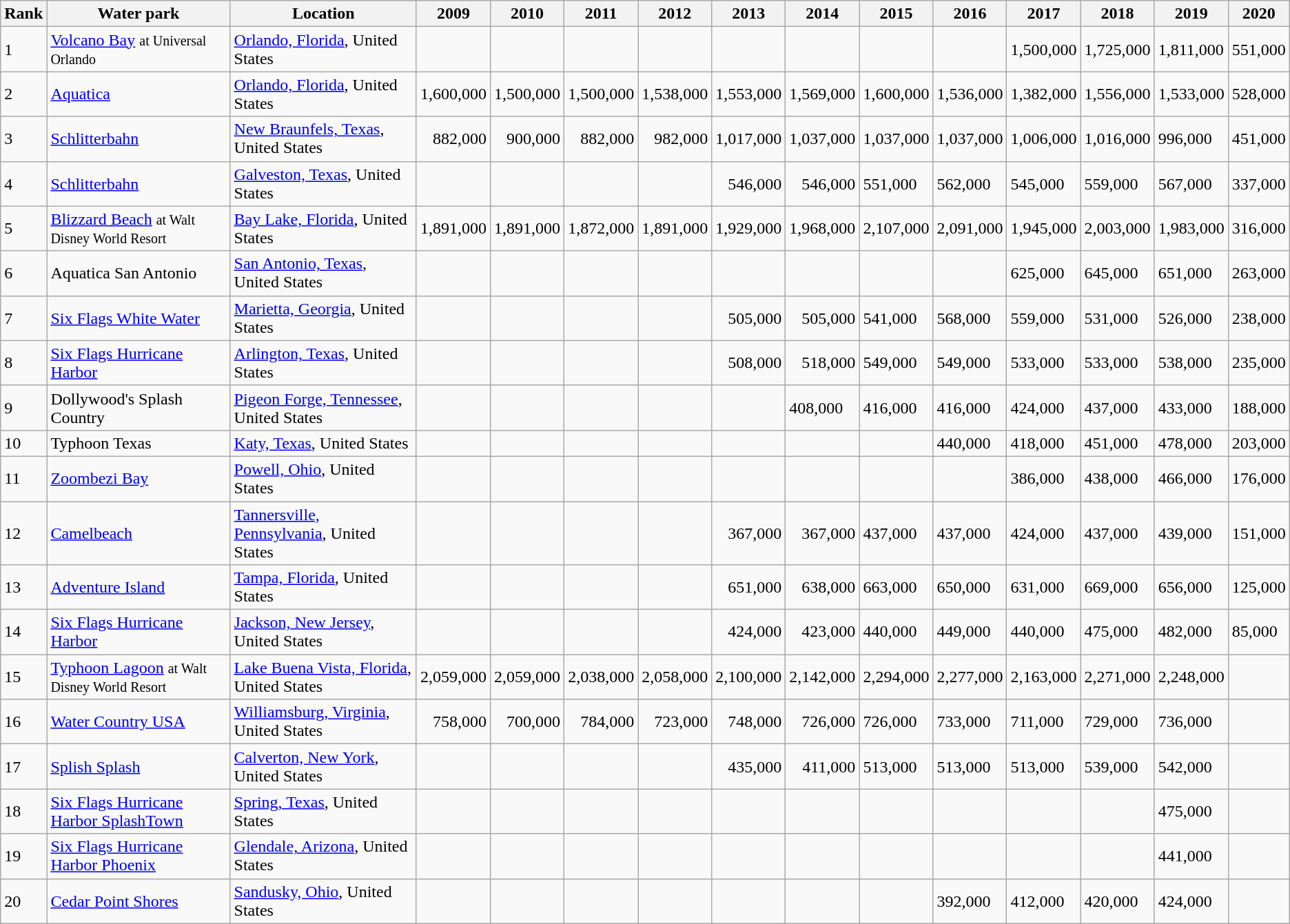<table class="wikitable sortable">
<tr>
<th>Rank</th>
<th>Water park</th>
<th>Location</th>
<th>2009</th>
<th>2010</th>
<th>2011 </th>
<th>2012</th>
<th>2013</th>
<th>2014</th>
<th>2015</th>
<th>2016</th>
<th>2017</th>
<th>2018</th>
<th>2019</th>
<th>2020</th>
</tr>
<tr>
<td>1</td>
<td><a href='#'>Volcano Bay</a> <small>at Universal Orlando</small></td>
<td><a href='#'>Orlando, Florida</a>, United States</td>
<td></td>
<td></td>
<td></td>
<td></td>
<td></td>
<td></td>
<td></td>
<td></td>
<td>1,500,000</td>
<td>1,725,000</td>
<td>1,811,000</td>
<td>551,000</td>
</tr>
<tr>
<td>2</td>
<td><a href='#'>Aquatica</a></td>
<td><a href='#'>Orlando, Florida</a>, United States</td>
<td style="text-align:right">1,600,000</td>
<td style="text-align:right">1,500,000</td>
<td style="text-align:right">1,500,000</td>
<td style="text-align:right">1,538,000</td>
<td style="text-align:right">1,553,000</td>
<td style="text-align:right">1,569,000</td>
<td>1,600,000</td>
<td>1,536,000</td>
<td>1,382,000</td>
<td>1,556,000</td>
<td>1,533,000</td>
<td>528,000</td>
</tr>
<tr>
<td>3</td>
<td><a href='#'>Schlitterbahn</a></td>
<td><a href='#'>New Braunfels, Texas</a>, United States</td>
<td style="text-align:right">882,000</td>
<td style="text-align:right">900,000</td>
<td style="text-align:right">882,000</td>
<td style="text-align:right">982,000</td>
<td style="text-align:right">1,017,000</td>
<td style="text-align:right">1,037,000</td>
<td>1,037,000</td>
<td>1,037,000</td>
<td>1,006,000</td>
<td>1,016,000</td>
<td>996,000</td>
<td>451,000</td>
</tr>
<tr>
<td>4</td>
<td><a href='#'>Schlitterbahn</a></td>
<td><a href='#'>Galveston, Texas</a>, United States</td>
<td></td>
<td></td>
<td></td>
<td></td>
<td style="text-align:right">546,000</td>
<td style="text-align:right">546,000</td>
<td>551,000</td>
<td>562,000</td>
<td>545,000</td>
<td>559,000</td>
<td>567,000</td>
<td>337,000</td>
</tr>
<tr>
<td>5</td>
<td><a href='#'>Blizzard Beach</a> <small>at Walt Disney World Resort</small></td>
<td><a href='#'>Bay Lake, Florida</a>, United States</td>
<td style="text-align:right">1,891,000</td>
<td style="text-align:right">1,891,000</td>
<td style="text-align:right">1,872,000</td>
<td style="text-align:right">1,891,000</td>
<td style="text-align:right">1,929,000</td>
<td style="text-align:right">1,968,000</td>
<td>2,107,000</td>
<td>2,091,000</td>
<td>1,945,000</td>
<td>2,003,000</td>
<td>1,983,000</td>
<td>316,000</td>
</tr>
<tr>
<td>6</td>
<td>Aquatica San Antonio</td>
<td><a href='#'>San Antonio, Texas</a>, United States</td>
<td></td>
<td></td>
<td></td>
<td></td>
<td></td>
<td></td>
<td></td>
<td></td>
<td>625,000</td>
<td>645,000</td>
<td>651,000</td>
<td>263,000</td>
</tr>
<tr>
<td>7</td>
<td><a href='#'>Six Flags White Water</a></td>
<td><a href='#'>Marietta, Georgia</a>, United States</td>
<td></td>
<td></td>
<td></td>
<td></td>
<td style="text-align:right">505,000</td>
<td style="text-align:right">505,000</td>
<td>541,000</td>
<td>568,000</td>
<td>559,000</td>
<td>531,000</td>
<td>526,000</td>
<td>238,000</td>
</tr>
<tr>
<td>8</td>
<td><a href='#'>Six Flags Hurricane Harbor</a></td>
<td><a href='#'>Arlington, Texas</a>, United States</td>
<td></td>
<td></td>
<td></td>
<td></td>
<td style="text-align:right">508,000</td>
<td style="text-align:right">518,000</td>
<td>549,000</td>
<td>549,000</td>
<td>533,000</td>
<td>533,000</td>
<td>538,000</td>
<td>235,000</td>
</tr>
<tr>
<td>9</td>
<td>Dollywood's Splash Country</td>
<td><a href='#'>Pigeon Forge, Tennessee</a>, United States</td>
<td></td>
<td></td>
<td></td>
<td></td>
<td></td>
<td>408,000</td>
<td>416,000</td>
<td>416,000</td>
<td>424,000</td>
<td>437,000</td>
<td>433,000</td>
<td>188,000</td>
</tr>
<tr>
<td>10</td>
<td>Typhoon Texas</td>
<td><a href='#'>Katy, Texas</a>, United States</td>
<td></td>
<td></td>
<td></td>
<td></td>
<td></td>
<td></td>
<td></td>
<td>440,000</td>
<td>418,000</td>
<td>451,000</td>
<td>478,000</td>
<td>203,000</td>
</tr>
<tr>
<td>11</td>
<td><a href='#'>Zoombezi Bay</a></td>
<td><a href='#'>Powell, Ohio</a>, United States</td>
<td></td>
<td></td>
<td></td>
<td></td>
<td></td>
<td></td>
<td></td>
<td></td>
<td>386,000</td>
<td>438,000</td>
<td>466,000</td>
<td>176,000</td>
</tr>
<tr>
<td>12</td>
<td><a href='#'>Camelbeach</a></td>
<td><a href='#'>Tannersville, Pennsylvania</a>, United States</td>
<td></td>
<td></td>
<td></td>
<td></td>
<td style="text-align:right">367,000</td>
<td style="text-align:right">367,000</td>
<td>437,000</td>
<td>437,000</td>
<td>424,000</td>
<td>437,000</td>
<td>439,000</td>
<td>151,000</td>
</tr>
<tr>
<td>13</td>
<td><a href='#'>Adventure Island</a></td>
<td><a href='#'>Tampa, Florida</a>, United States</td>
<td></td>
<td></td>
<td></td>
<td></td>
<td style="text-align:right">651,000</td>
<td style="text-align:right">638,000</td>
<td>663,000</td>
<td>650,000</td>
<td>631,000</td>
<td>669,000</td>
<td>656,000</td>
<td>125,000</td>
</tr>
<tr>
<td>14</td>
<td><a href='#'>Six Flags Hurricane Harbor</a></td>
<td><a href='#'>Jackson, New Jersey</a>, United States</td>
<td></td>
<td></td>
<td></td>
<td></td>
<td style="text-align:right">424,000</td>
<td style="text-align:right">423,000</td>
<td>440,000</td>
<td>449,000</td>
<td>440,000</td>
<td>475,000</td>
<td>482,000</td>
<td>85,000</td>
</tr>
<tr>
<td>15</td>
<td><a href='#'>Typhoon Lagoon</a> <small>at Walt Disney World Resort</small></td>
<td><a href='#'>Lake Buena Vista, Florida</a>, United States</td>
<td style="text-align:right">2,059,000</td>
<td style="text-align:right">2,059,000</td>
<td style="text-align:right">2,038,000</td>
<td style="text-align:right">2,058,000</td>
<td style="text-align:right">2,100,000</td>
<td style="text-align:right">2,142,000</td>
<td>2,294,000</td>
<td>2,277,000</td>
<td>2,163,000</td>
<td>2,271,000</td>
<td>2,248,000</td>
<td></td>
</tr>
<tr>
<td>16</td>
<td><a href='#'>Water Country USA</a></td>
<td><a href='#'>Williamsburg, Virginia</a>, United States</td>
<td style="text-align:right">758,000</td>
<td style="text-align:right">700,000</td>
<td style="text-align:right">784,000</td>
<td style="text-align:right">723,000</td>
<td style="text-align:right">748,000</td>
<td style="text-align:right">726,000</td>
<td>726,000</td>
<td>733,000</td>
<td>711,000</td>
<td>729,000</td>
<td>736,000</td>
<td></td>
</tr>
<tr>
<td>17</td>
<td><a href='#'>Splish Splash</a></td>
<td><a href='#'>Calverton, New York</a>, United States</td>
<td></td>
<td></td>
<td></td>
<td></td>
<td style="text-align:right">435,000</td>
<td style="text-align:right">411,000</td>
<td>513,000</td>
<td>513,000</td>
<td>513,000</td>
<td>539,000</td>
<td>542,000</td>
<td></td>
</tr>
<tr>
<td>18</td>
<td><a href='#'>Six Flags Hurricane Harbor SplashTown</a></td>
<td><a href='#'>Spring, Texas</a>, United States</td>
<td></td>
<td></td>
<td></td>
<td></td>
<td></td>
<td></td>
<td></td>
<td></td>
<td></td>
<td></td>
<td>475,000</td>
<td></td>
</tr>
<tr>
<td>19</td>
<td><a href='#'>Six Flags Hurricane Harbor Phoenix</a></td>
<td><a href='#'>Glendale, Arizona</a>, United States</td>
<td></td>
<td></td>
<td></td>
<td></td>
<td></td>
<td></td>
<td></td>
<td></td>
<td></td>
<td></td>
<td>441,000</td>
<td></td>
</tr>
<tr>
<td>20</td>
<td><a href='#'>Cedar Point Shores</a></td>
<td><a href='#'>Sandusky, Ohio</a>, United States</td>
<td></td>
<td></td>
<td></td>
<td></td>
<td></td>
<td></td>
<td></td>
<td>392,000</td>
<td>412,000</td>
<td>420,000</td>
<td>424,000</td>
<td></td>
</tr>
</table>
